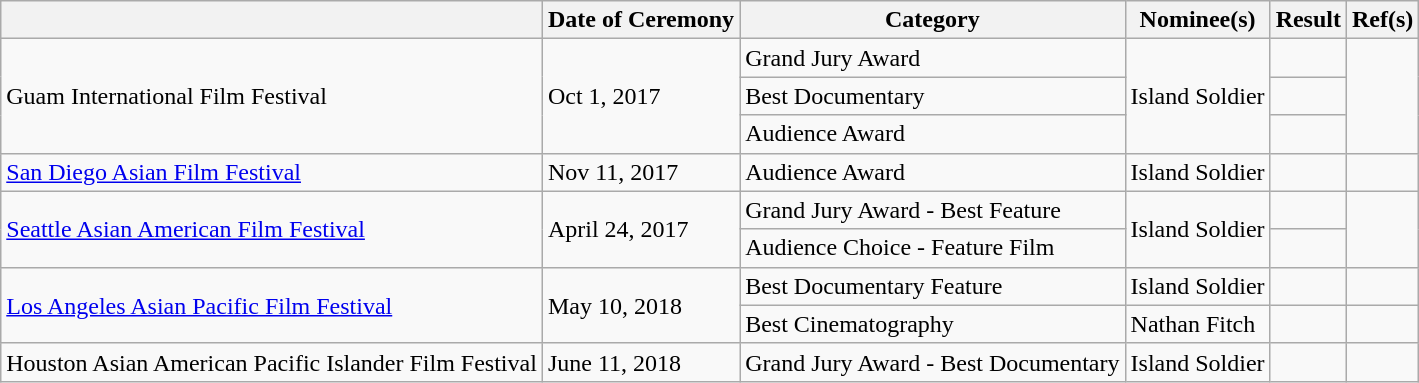<table class="wikitable">
<tr>
<th></th>
<th>Date of Ceremony</th>
<th>Category</th>
<th>Nominee(s)</th>
<th>Result</th>
<th>Ref(s)</th>
</tr>
<tr>
<td rowspan="3">Guam International Film Festival</td>
<td rowspan="3">Oct 1, 2017</td>
<td>Grand Jury Award</td>
<td rowspan="3">Island Soldier</td>
<td></td>
<td rowspan="3"></td>
</tr>
<tr>
<td>Best Documentary</td>
<td></td>
</tr>
<tr>
<td>Audience Award</td>
<td></td>
</tr>
<tr>
<td><a href='#'>San Diego Asian Film Festival</a></td>
<td>Nov 11, 2017</td>
<td>Audience Award</td>
<td>Island Soldier</td>
<td></td>
<td></td>
</tr>
<tr>
<td rowspan="2"><a href='#'>Seattle Asian American Film Festival</a></td>
<td rowspan="2">April 24, 2017</td>
<td>Grand Jury Award - Best Feature</td>
<td rowspan="2">Island Soldier</td>
<td></td>
<td rowspan="2"></td>
</tr>
<tr>
<td>Audience Choice - Feature Film</td>
<td></td>
</tr>
<tr>
<td rowspan="2"><a href='#'>Los Angeles Asian Pacific Film Festival</a></td>
<td rowspan="2">May 10, 2018</td>
<td>Best Documentary Feature</td>
<td>Island Soldier</td>
<td></td>
<td></td>
</tr>
<tr>
<td>Best Cinematography</td>
<td>Nathan Fitch</td>
<td></td>
<td></td>
</tr>
<tr>
<td>Houston Asian American Pacific Islander Film Festival</td>
<td>June 11, 2018</td>
<td>Grand Jury Award - Best Documentary</td>
<td>Island Soldier</td>
<td></td>
<td></td>
</tr>
</table>
